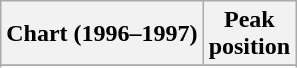<table class="wikitable sortable plainrowheaders" style="text-align:center">
<tr>
<th scope="col">Chart (1996–1997)</th>
<th scope="col">Peak<br> position</th>
</tr>
<tr>
</tr>
<tr>
</tr>
<tr>
</tr>
<tr>
</tr>
<tr>
</tr>
<tr>
</tr>
<tr>
</tr>
<tr>
</tr>
<tr>
</tr>
<tr>
</tr>
<tr>
</tr>
<tr>
</tr>
</table>
